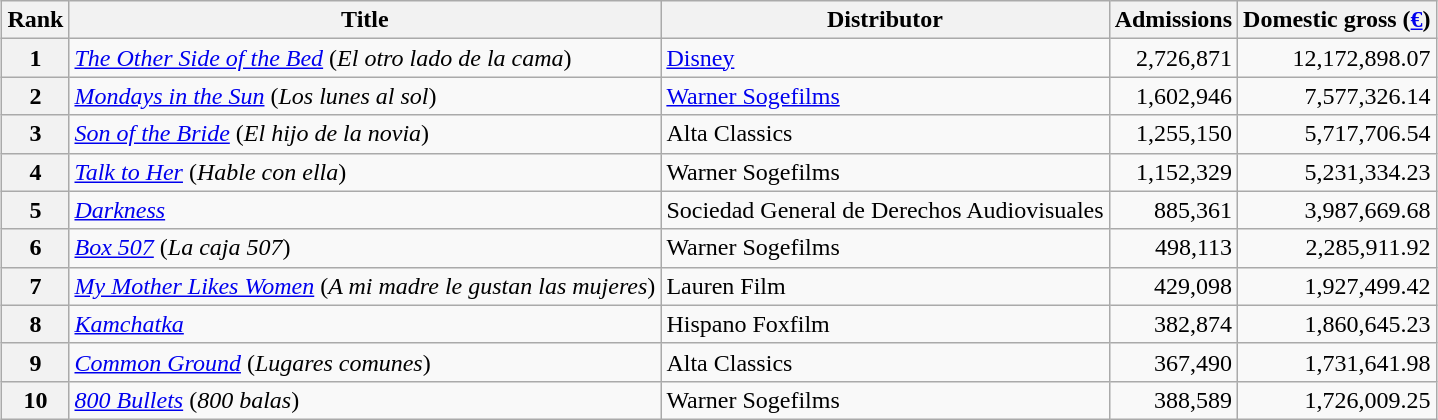<table class="wikitable" style="margin:1em auto;">
<tr>
<th>Rank</th>
<th>Title</th>
<th>Distributor</th>
<th>Admissions</th>
<th>Domestic gross (<a href='#'>€</a>)</th>
</tr>
<tr>
<th align = "center">1</th>
<td><em><a href='#'>The Other Side of the Bed</a></em> (<em>El otro lado de la cama</em>)</td>
<td><a href='#'>Disney</a></td>
<td align = "right">2,726,871</td>
<td align = "right">12,172,898.07</td>
</tr>
<tr>
<th align = "center">2</th>
<td><em><a href='#'>Mondays in the Sun</a></em> (<em>Los lunes al sol</em>)</td>
<td><a href='#'>Warner Sogefilms</a></td>
<td align = "right">1,602,946</td>
<td align = "right">7,577,326.14</td>
</tr>
<tr>
<th align = "center">3</th>
<td><em><a href='#'>Son of the Bride</a></em> (<em>El hijo de la novia</em>)</td>
<td>Alta Classics</td>
<td align = "right">1,255,150</td>
<td align = "right">5,717,706.54</td>
</tr>
<tr>
<th align = "center">4</th>
<td><em><a href='#'>Talk to Her</a></em> (<em>Hable con ella</em>)</td>
<td>Warner Sogefilms</td>
<td align = "right">1,152,329</td>
<td align = "right">5,231,334.23</td>
</tr>
<tr>
<th align = "center">5</th>
<td><em><a href='#'>Darkness</a></em></td>
<td>Sociedad General de Derechos Audiovisuales</td>
<td align = "right">885,361</td>
<td align = "right">3,987,669.68</td>
</tr>
<tr>
<th align = "center">6</th>
<td><em><a href='#'>Box 507</a></em> (<em>La caja 507</em>)</td>
<td>Warner Sogefilms</td>
<td align = "right">498,113</td>
<td align = "right">2,285,911.92</td>
</tr>
<tr>
<th align = "center">7</th>
<td><em><a href='#'>My Mother Likes Women</a></em> (<em>A mi madre le gustan las mujeres</em>)</td>
<td>Lauren Film</td>
<td align = "right">429,098</td>
<td align = "right">1,927,499.42</td>
</tr>
<tr>
<th align = "center">8</th>
<td><em><a href='#'>Kamchatka</a></em></td>
<td>Hispano Foxfilm</td>
<td align = "right">382,874</td>
<td align = "right">1,860,645.23</td>
</tr>
<tr>
<th align = "center">9</th>
<td><em><a href='#'>Common Ground</a></em> (<em>Lugares comunes</em>)</td>
<td>Alta Classics</td>
<td align = "right">367,490</td>
<td align = "right">1,731,641.98</td>
</tr>
<tr>
<th align = "center">10</th>
<td><em><a href='#'>800 Bullets</a></em> (<em>800 balas</em>)</td>
<td>Warner Sogefilms</td>
<td align = "right">388,589</td>
<td align = "right">1,726,009.25</td>
</tr>
</table>
